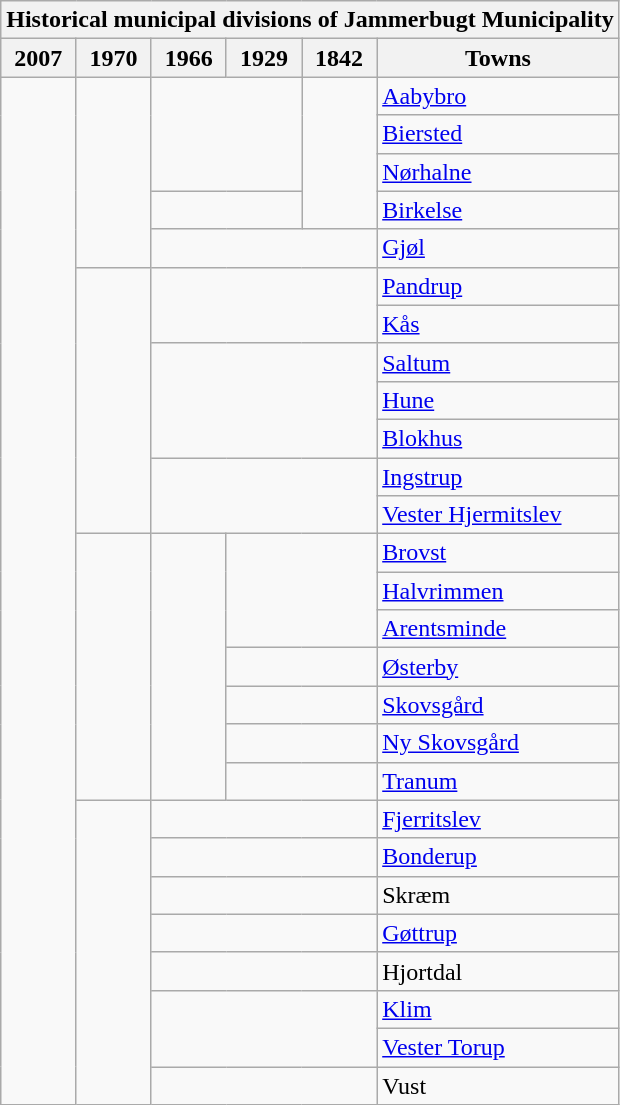<table class="wikitable" style="margin-left:1em;" style="text-align: center">
<tr>
<th colspan="99">Historical municipal divisions of Jammerbugt Municipality</th>
</tr>
<tr>
<th>2007</th>
<th>1970</th>
<th>1966</th>
<th>1929</th>
<th>1842</th>
<th>Towns</th>
</tr>
<tr>
<td rowspan="99"></td>
<td rowspan="5"></td>
<td rowspan="3" colspan="2"></td>
<td rowspan="4"></td>
<td><a href='#'>Aabybro</a></td>
</tr>
<tr>
<td><a href='#'>Biersted</a></td>
</tr>
<tr>
<td><a href='#'>Nørhalne</a></td>
</tr>
<tr>
<td colspan="2"></td>
<td><a href='#'>Birkelse</a></td>
</tr>
<tr>
<td colspan="3"></td>
<td><a href='#'>Gjøl</a></td>
</tr>
<tr>
<td rowspan="7"></td>
<td colspan="3" rowspan="2"></td>
<td><a href='#'>Pandrup</a></td>
</tr>
<tr>
<td><a href='#'>Kås</a></td>
</tr>
<tr>
<td colspan="3" rowspan="3"></td>
<td><a href='#'>Saltum</a></td>
</tr>
<tr>
<td><a href='#'>Hune</a></td>
</tr>
<tr>
<td><a href='#'>Blokhus</a></td>
</tr>
<tr>
<td colspan="3" rowspan="2"></td>
<td><a href='#'>Ingstrup</a></td>
</tr>
<tr>
<td><a href='#'>Vester Hjermitslev</a></td>
</tr>
<tr>
<td rowspan="7"></td>
<td rowspan="7"></td>
<td colspan="2" rowspan="3"></td>
<td><a href='#'>Brovst</a></td>
</tr>
<tr>
<td><a href='#'>Halvrimmen</a></td>
</tr>
<tr>
<td><a href='#'>Arentsminde</a></td>
</tr>
<tr>
<td colspan="2"></td>
<td><a href='#'>Østerby</a></td>
</tr>
<tr>
<td colspan="2"></td>
<td><a href='#'>Skovsgård</a></td>
</tr>
<tr>
<td colspan="2"></td>
<td><a href='#'>Ny Skovsgård</a></td>
</tr>
<tr>
<td colspan="2"></td>
<td><a href='#'>Tranum</a></td>
</tr>
<tr>
<td rowspan="8"></td>
<td colspan="3"></td>
<td><a href='#'>Fjerritslev</a></td>
</tr>
<tr>
<td colspan="3"></td>
<td><a href='#'>Bonderup</a></td>
</tr>
<tr>
<td colspan="3"></td>
<td>Skræm</td>
</tr>
<tr>
<td colspan="3"></td>
<td><a href='#'>Gøttrup</a></td>
</tr>
<tr>
<td colspan="3"></td>
<td>Hjortdal</td>
</tr>
<tr>
<td colspan="3" rowspan="2"></td>
<td><a href='#'>Klim</a></td>
</tr>
<tr>
<td><a href='#'>Vester Torup</a></td>
</tr>
<tr>
<td colspan="3"></td>
<td>Vust</td>
</tr>
</table>
